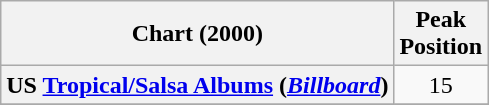<table class="wikitable plainrowheaders" style="text-align:center;">
<tr>
<th scope="col">Chart (2000)</th>
<th scope="col">Peak <br> Position</th>
</tr>
<tr>
<th scope="row">US <a href='#'>Tropical/Salsa Albums</a> (<em><a href='#'>Billboard</a></em>)</th>
<td style="text-align:center;">15</td>
</tr>
<tr>
</tr>
</table>
